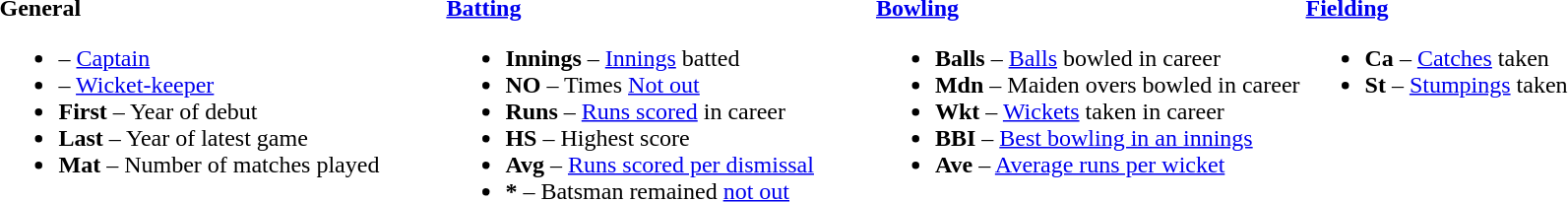<table>
<tr>
<td valign="top" style="width:26%"><br><strong>General</strong><ul><li> – <a href='#'>Captain</a></li><li> – <a href='#'>Wicket-keeper</a></li><li><strong>First</strong> – Year of debut</li><li><strong>Last</strong> – Year of latest game</li><li><strong>Mat</strong> – Number of matches played</li></ul></td>
<td valign="top" style="width:25%"><br><strong><a href='#'>Batting</a></strong><ul><li><strong>Innings</strong> – <a href='#'>Innings</a> batted</li><li><strong>NO</strong> – Times <a href='#'>Not out</a></li><li><strong>Runs</strong> – <a href='#'>Runs scored</a> in career</li><li><strong>HS</strong> – Highest score</li><li><strong>Avg</strong> – <a href='#'>Runs scored per dismissal</a></li><li><strong>*</strong> – Batsman remained <a href='#'>not out</a></li></ul></td>
<td valign="top" style="width:25%"><br><strong><a href='#'>Bowling</a></strong><ul><li><strong>Balls</strong> – <a href='#'>Balls</a> bowled in career</li><li><strong>Mdn</strong> – Maiden overs bowled in career</li><li><strong>Wkt</strong> – <a href='#'>Wickets</a> taken in career</li><li><strong>BBI</strong> – <a href='#'>Best bowling in an innings</a></li><li><strong>Ave</strong> – <a href='#'>Average runs per wicket</a></li></ul></td>
<td valign="top" style="width:24%"><br><strong><a href='#'>Fielding</a></strong><ul><li><strong>Ca</strong> – <a href='#'>Catches</a> taken</li><li><strong>St</strong> – <a href='#'>Stumpings</a> taken</li></ul></td>
</tr>
</table>
